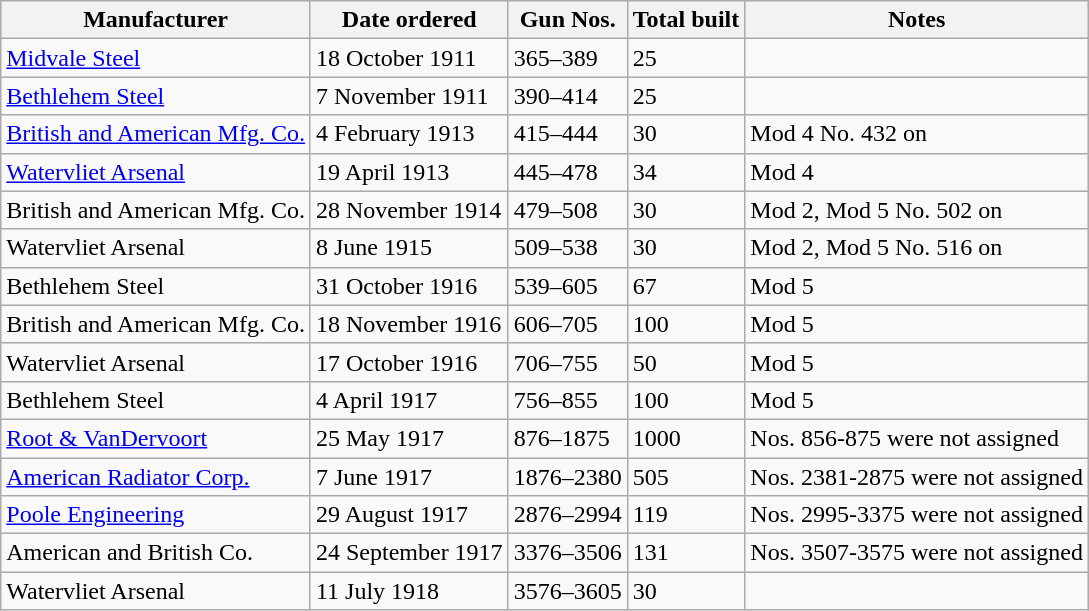<table class="wikitable">
<tr>
<th>Manufacturer</th>
<th>Date ordered</th>
<th>Gun Nos.</th>
<th>Total built</th>
<th>Notes</th>
</tr>
<tr>
<td><a href='#'>Midvale Steel</a></td>
<td>18 October 1911</td>
<td>365–389</td>
<td>25</td>
<td></td>
</tr>
<tr>
<td><a href='#'>Bethlehem Steel</a></td>
<td>7 November 1911</td>
<td>390–414</td>
<td>25</td>
<td></td>
</tr>
<tr>
<td><a href='#'>British and American Mfg. Co.</a></td>
<td>4 February 1913</td>
<td>415–444</td>
<td>30</td>
<td>Mod 4 No. 432 on</td>
</tr>
<tr>
<td><a href='#'>Watervliet Arsenal</a></td>
<td>19 April 1913</td>
<td>445–478</td>
<td>34</td>
<td>Mod 4</td>
</tr>
<tr>
<td>British and American Mfg. Co.</td>
<td>28 November 1914</td>
<td>479–508</td>
<td>30</td>
<td>Mod 2, Mod 5 No. 502 on</td>
</tr>
<tr>
<td>Watervliet Arsenal</td>
<td>8 June 1915</td>
<td>509–538</td>
<td>30</td>
<td>Mod 2, Mod 5 No. 516 on</td>
</tr>
<tr>
<td>Bethlehem Steel</td>
<td>31 October 1916</td>
<td>539–605</td>
<td>67</td>
<td>Mod 5</td>
</tr>
<tr>
<td>British and American Mfg. Co.</td>
<td>18 November 1916</td>
<td>606–705</td>
<td>100</td>
<td>Mod 5</td>
</tr>
<tr>
<td>Watervliet Arsenal</td>
<td>17 October 1916</td>
<td>706–755</td>
<td>50</td>
<td>Mod 5</td>
</tr>
<tr>
<td>Bethlehem Steel</td>
<td>4 April 1917</td>
<td>756–855</td>
<td>100</td>
<td>Mod 5</td>
</tr>
<tr>
<td><a href='#'>Root & VanDervoort</a></td>
<td>25 May 1917</td>
<td>876–1875</td>
<td>1000</td>
<td>Nos. 856-875 were not assigned</td>
</tr>
<tr>
<td><a href='#'>American Radiator Corp.</a></td>
<td>7 June 1917</td>
<td>1876–2380</td>
<td>505</td>
<td>Nos. 2381-2875 were not assigned</td>
</tr>
<tr>
<td><a href='#'>Poole Engineering</a></td>
<td>29 August 1917</td>
<td>2876–2994</td>
<td>119</td>
<td>Nos. 2995-3375 were not assigned</td>
</tr>
<tr>
<td>American and British Co.</td>
<td>24 September 1917</td>
<td>3376–3506</td>
<td>131</td>
<td>Nos. 3507-3575 were not assigned</td>
</tr>
<tr>
<td>Watervliet Arsenal</td>
<td>11 July 1918</td>
<td>3576–3605</td>
<td>30</td>
<td></td>
</tr>
</table>
